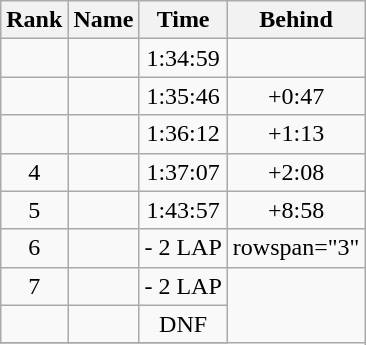<table class="wikitable" style="text-align:center">
<tr>
<th>Rank</th>
<th>Name</th>
<th>Time</th>
<th>Behind</th>
</tr>
<tr>
<td></td>
<td align=left></td>
<td>1:34:59</td>
<td></td>
</tr>
<tr>
<td></td>
<td align=left></td>
<td>1:35:46</td>
<td>+0:47</td>
</tr>
<tr>
<td></td>
<td align=left></td>
<td>1:36:12</td>
<td>+1:13</td>
</tr>
<tr>
<td>4</td>
<td align=left></td>
<td>1:37:07</td>
<td>+2:08</td>
</tr>
<tr>
<td>5</td>
<td align=left></td>
<td>1:43:57</td>
<td>+8:58</td>
</tr>
<tr>
<td>6</td>
<td align=left></td>
<td>- 2 LAP</td>
<td>rowspan="3" </td>
</tr>
<tr>
<td>7</td>
<td align=left></td>
<td>- 2 LAP</td>
</tr>
<tr>
<td></td>
<td align="left"></td>
<td>DNF</td>
</tr>
<tr>
</tr>
</table>
